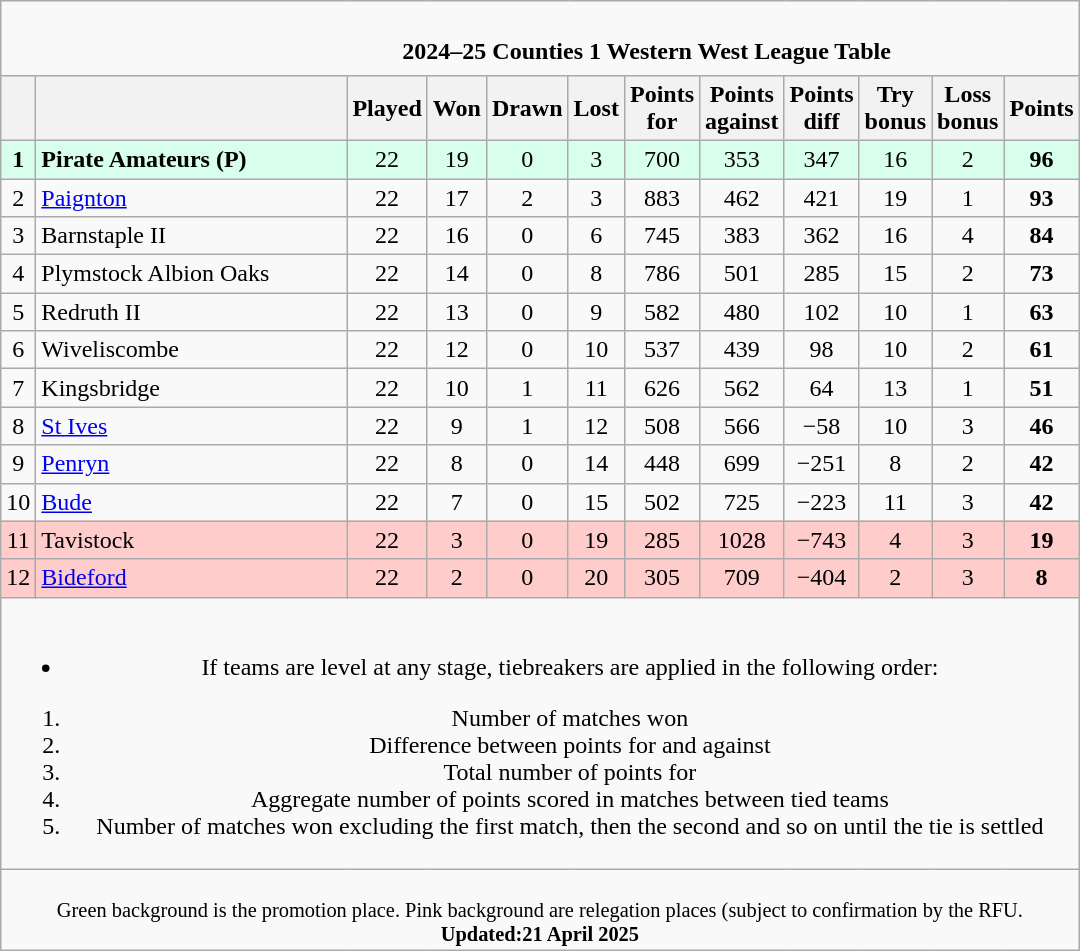<table class="wikitable" style="text-align: center;">
<tr>
<td colspan="15" cellpadding="0" cellspacing="0"><br><table border="0" width="100%" cellpadding="0" cellspacing="0">
<tr>
<td width=20% style="border:0px"></td>
<td style="border:0px"><strong> 2024–25 Counties 1 Western West League Table</strong> </td>
</tr>
</table>
</td>
</tr>
<tr>
<th bgcolor="#efefef" width="10"></th>
<th bgcolor="#efefef" width="200"></th>
<th bgcolor="#efefef" width="20">Played</th>
<th bgcolor="#efefef" width="20">Won</th>
<th bgcolor="#efefef" width="20">Drawn</th>
<th bgcolor="#efefef" width="20">Lost</th>
<th bgcolor="#efefef" width="20">Points for</th>
<th bgcolor="#efefef" width="20">Points against</th>
<th bgcolor="#efefef" width="20">Points diff</th>
<th bgcolor="#efefef" width="20">Try bonus</th>
<th bgcolor="#efefef" width="20">Loss bonus</th>
<th bgcolor="#efefef" width="20">Points</th>
</tr>
<tr bgcolor=#d8ffeb align=center>
<td><strong>1</strong></td>
<td align=left><strong>Pirate Amateurs</strong> <strong>(P)</strong></td>
<td>22</td>
<td>19</td>
<td>0</td>
<td>3</td>
<td>700</td>
<td>353</td>
<td>347</td>
<td>16</td>
<td>2</td>
<td><strong>96</strong></td>
</tr>
<tr>
<td>2</td>
<td align=left><a href='#'>Paignton</a></td>
<td>22</td>
<td>17</td>
<td>2</td>
<td>3</td>
<td>883</td>
<td>462</td>
<td>421</td>
<td>19</td>
<td>1</td>
<td><strong>93</strong></td>
</tr>
<tr>
<td>3</td>
<td align=left>Barnstaple II</td>
<td>22</td>
<td>16</td>
<td>0</td>
<td>6</td>
<td>745</td>
<td>383</td>
<td>362</td>
<td>16</td>
<td>4</td>
<td><strong>84</strong></td>
</tr>
<tr>
<td>4</td>
<td align=left>Plymstock Albion Oaks</td>
<td>22</td>
<td>14</td>
<td>0</td>
<td>8</td>
<td>786</td>
<td>501</td>
<td>285</td>
<td>15</td>
<td>2</td>
<td><strong>73</strong></td>
</tr>
<tr>
<td>5</td>
<td align=left>Redruth II</td>
<td>22</td>
<td>13</td>
<td>0</td>
<td>9</td>
<td>582</td>
<td>480</td>
<td>102</td>
<td>10</td>
<td>1</td>
<td><strong>63</strong></td>
</tr>
<tr>
<td>6</td>
<td align=left>Wiveliscombe</td>
<td>22</td>
<td>12</td>
<td>0</td>
<td>10</td>
<td>537</td>
<td>439</td>
<td>98</td>
<td>10</td>
<td>2</td>
<td><strong>61</strong></td>
</tr>
<tr>
<td>7</td>
<td align=left>Kingsbridge</td>
<td>22</td>
<td>10</td>
<td>1</td>
<td>11</td>
<td>626</td>
<td>562</td>
<td>64</td>
<td>13</td>
<td>1</td>
<td><strong>51</strong></td>
</tr>
<tr>
<td>8</td>
<td align=left><a href='#'>St Ives</a></td>
<td>22</td>
<td>9</td>
<td>1</td>
<td>12</td>
<td>508</td>
<td>566</td>
<td>−58</td>
<td>10</td>
<td>3</td>
<td><strong>46</strong></td>
</tr>
<tr>
<td>9</td>
<td align=left><a href='#'>Penryn</a></td>
<td>22</td>
<td>8</td>
<td>0</td>
<td>14</td>
<td>448</td>
<td>699</td>
<td>−251</td>
<td>8</td>
<td>2</td>
<td><strong>42</strong></td>
</tr>
<tr>
<td>10</td>
<td align=left><a href='#'>Bude</a></td>
<td>22</td>
<td>7</td>
<td>0</td>
<td>15</td>
<td>502</td>
<td>725</td>
<td>−223</td>
<td>11</td>
<td>3</td>
<td><strong>42</strong></td>
</tr>
<tr bgcolor=#ffcccc>
<td>11</td>
<td align=left>Tavistock</td>
<td>22</td>
<td>3</td>
<td>0</td>
<td>19</td>
<td>285</td>
<td>1028</td>
<td>−743</td>
<td>4</td>
<td>3</td>
<td><strong>19</strong></td>
</tr>
<tr bgcolor=#ffcccc>
<td>12</td>
<td align=left><a href='#'>Bideford</a></td>
<td>22</td>
<td>2</td>
<td>0</td>
<td>20</td>
<td>305</td>
<td>709</td>
<td>−404</td>
<td>2</td>
<td>3</td>
<td><strong>8</strong></td>
</tr>
<tr>
<td colspan="15"><br><ul><li>If teams are level at any stage, tiebreakers are applied in the following order:</li></ul><ol><li>Number of matches won</li><li>Difference between points for and against</li><li>Total number of points for</li><li>Aggregate number of points scored in matches between tied teams</li><li>Number of matches won excluding the first match, then the second and so on until the tie is settled</li></ol></td>
</tr>
<tr |align=left|>
<td colspan="15" style="border:0px;font-size:85%;"><br><span>Green background</span> is the promotion place.

<span>Pink background</span> are relegation places (subject to confirmation by the RFU. <br>
<strong>Updated:21 April 2025</strong></td>
</tr>
<tr |align=left|>
</tr>
</table>
